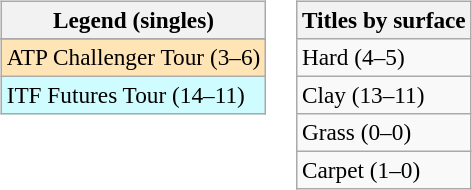<table>
<tr valign=top>
<td><br><table class=wikitable style=font-size:97%>
<tr>
<th>Legend (singles)</th>
</tr>
<tr bgcolor=e5d1cb>
</tr>
<tr bgcolor=moccasin>
<td>ATP Challenger Tour (3–6)</td>
</tr>
<tr bgcolor=cffcff>
<td>ITF Futures Tour (14–11)</td>
</tr>
</table>
</td>
<td><br><table class=wikitable style=font-size:97%>
<tr>
<th>Titles by surface</th>
</tr>
<tr>
<td>Hard (4–5)</td>
</tr>
<tr>
<td>Clay (13–11)</td>
</tr>
<tr>
<td>Grass (0–0)</td>
</tr>
<tr>
<td>Carpet (1–0)</td>
</tr>
</table>
</td>
</tr>
</table>
